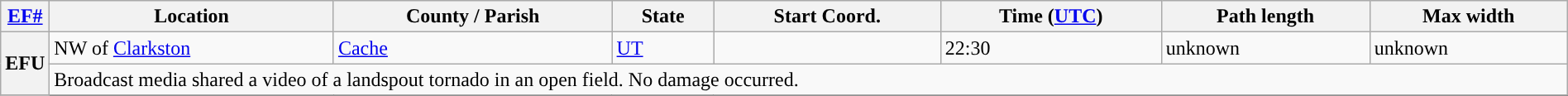<table class="wikitable sortable" style="width:100%;">
<tr>
<th scope="col" width="2%" align="center"><a href='#'>EF#</a></th>
<th scope="col" align="center" class="unsortable">Location</th>
<th scope="col" align="center" class="unsortable">County / Parish</th>
<th scope="col" align="center">State</th>
<th scope="col" align="center">Start Coord.</th>
<th scope="col" align="center">Time (<a href='#'>UTC</a>)</th>
<th scope="col" align="center">Path length</th>
<th scope="col" align="center">Max width</th>
</tr>
<tr>
<th scope="row" rowspan="2" style="background-color:#">EFU</th>
<td>NW of <a href='#'>Clarkston</a></td>
<td><a href='#'>Cache</a></td>
<td><a href='#'>UT</a></td>
<td></td>
<td>22:30</td>
<td>unknown</td>
<td>unknown</td>
</tr>
<tr class="expand-child">
<td colspan="8" style=" border-bottom: 1px solid black;">Broadcast media shared a video of a landspout tornado in an open field. No damage occurred.</td>
</tr>
<tr>
</tr>
</table>
